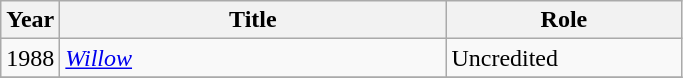<table class="wikitable sortable">
<tr>
<th>Year</th>
<th style="width:250px;">Title</th>
<th style="width:150px;">Role</th>
</tr>
<tr>
<td>1988</td>
<td><em><a href='#'>Willow</a></em></td>
<td>Uncredited</td>
</tr>
<tr>
</tr>
</table>
